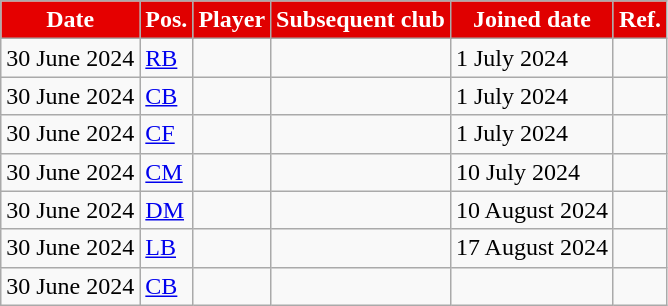<table class="wikitable plainrowheaders sortable">
<tr>
<th style="background:#E50000; color:#FFFFFF;">Date</th>
<th style="background:#E00000; color:#FFFFFF;">Pos.</th>
<th style="background:#E00000; color:#FFFFFF;">Player</th>
<th style="background:#E00000; color:#FFFFFF;">Subsequent club</th>
<th style="background:#E00000; color:#FFFFFF;">Joined date</th>
<th style="background:#E00000; color:#FFFFFF;">Ref.</th>
</tr>
<tr>
<td>30 June 2024</td>
<td><a href='#'>RB</a></td>
<td></td>
<td></td>
<td>1 July 2024</td>
<td></td>
</tr>
<tr>
<td>30 June 2024</td>
<td><a href='#'>CB</a></td>
<td></td>
<td></td>
<td>1 July 2024</td>
<td></td>
</tr>
<tr>
<td>30 June 2024</td>
<td><a href='#'>CF</a></td>
<td></td>
<td></td>
<td>1 July 2024</td>
<td></td>
</tr>
<tr>
<td>30 June 2024</td>
<td><a href='#'>CM</a></td>
<td></td>
<td></td>
<td>10 July 2024</td>
<td></td>
</tr>
<tr>
<td>30 June 2024</td>
<td><a href='#'>DM</a></td>
<td></td>
<td></td>
<td>10 August 2024</td>
<td></td>
</tr>
<tr>
<td>30 June 2024</td>
<td><a href='#'>LB</a></td>
<td></td>
<td></td>
<td>17 August 2024</td>
<td></td>
</tr>
<tr>
<td>30 June 2024</td>
<td><a href='#'>CB</a></td>
<td></td>
<td></td>
<td></td>
<td></td>
</tr>
</table>
